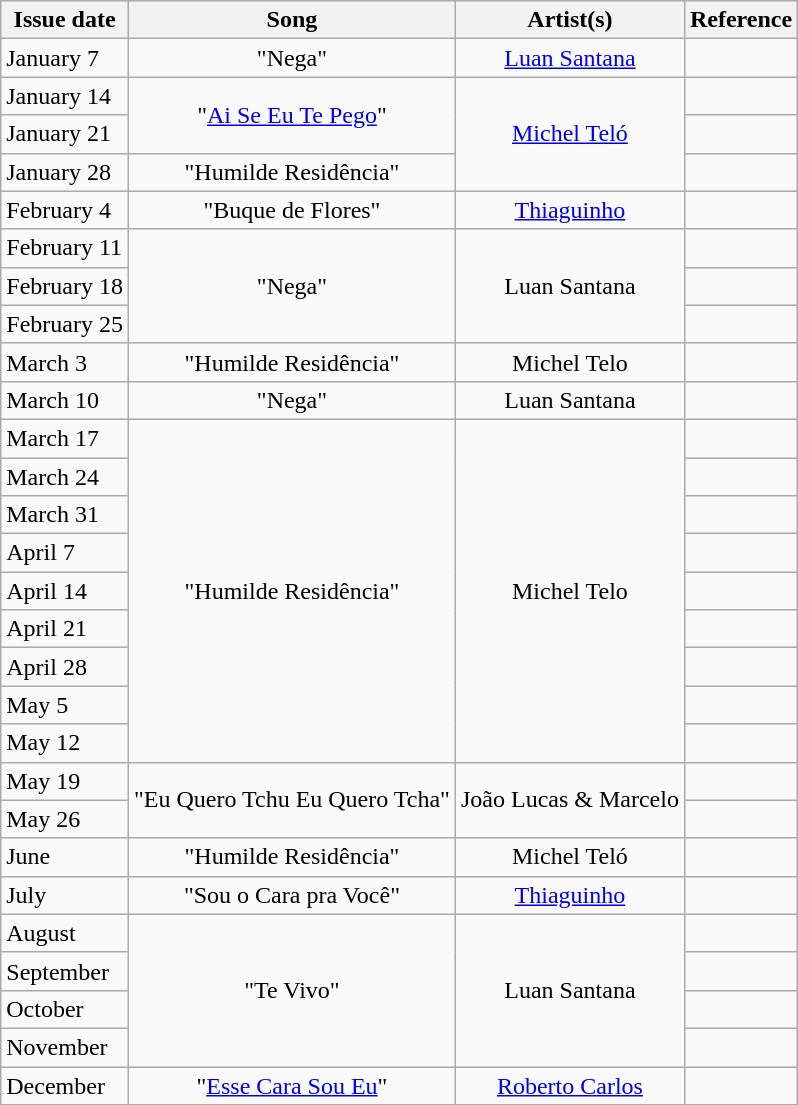<table class="wikitable">
<tr>
<th style="text-align: center;">Issue date</th>
<th style="text-align: center;">Song</th>
<th style="text-align: center;">Artist(s)</th>
<th style="text-align: center;">Reference</th>
</tr>
<tr>
<td>January 7</td>
<td style="text-align: center;" rowspan="1">"Nega"</td>
<td style="text-align: center;" rowspan="1"><a href='#'>Luan Santana</a></td>
<td style="text-align: center;"></td>
</tr>
<tr>
<td>January 14</td>
<td style="text-align: center;" rowspan="2">"<a href='#'>Ai Se Eu Te Pego</a>"</td>
<td style="text-align: center;" rowspan="3"><a href='#'>Michel Teló</a></td>
<td style="text-align: center;"></td>
</tr>
<tr>
<td>January 21</td>
<td style="text-align: center;"></td>
</tr>
<tr>
<td>January 28</td>
<td style="text-align: center;" rowspan="1">"Humilde Residência"</td>
<td style="text-align: center;"></td>
</tr>
<tr>
<td>February 4</td>
<td style="text-align: center;" rowspan="1">"Buque de Flores"</td>
<td style="text-align: center;" rowspan="1"><a href='#'>Thiaguinho</a></td>
<td style="text-align: center;"></td>
</tr>
<tr>
<td>February 11</td>
<td style="text-align: center;" rowspan="3">"Nega"</td>
<td style="text-align: center;" rowspan="3">Luan Santana</td>
<td style="text-align: center;"></td>
</tr>
<tr>
<td>February 18</td>
<td style="text-align: center;"></td>
</tr>
<tr>
<td>February 25</td>
<td style="text-align: center;"></td>
</tr>
<tr>
<td>March 3</td>
<td style="text-align: center;" rowspan="1">"Humilde Residência"</td>
<td style="text-align: center;" rowspan="1">Michel Telo</td>
<td style="text-align: center;"></td>
</tr>
<tr>
<td>March 10</td>
<td style="text-align: center;" rowspan="1">"Nega"</td>
<td style="text-align: center;" rowspan="1">Luan Santana</td>
<td style="text-align: center;"></td>
</tr>
<tr>
<td>March 17</td>
<td style="text-align: center;" rowspan="9">"Humilde Residência"</td>
<td style="text-align: center;" rowspan="9">Michel Telo</td>
<td style="text-align: center;"></td>
</tr>
<tr>
<td>March 24</td>
<td style="text-align: center;"></td>
</tr>
<tr>
<td>March 31</td>
<td style="text-align: center;"></td>
</tr>
<tr>
<td>April 7</td>
<td style="text-align: center;"></td>
</tr>
<tr>
<td>April 14</td>
<td style="text-align: center;"></td>
</tr>
<tr>
<td>April 21</td>
<td style="text-align: center;"></td>
</tr>
<tr>
<td>April 28</td>
<td style="text-align: center;"></td>
</tr>
<tr>
<td>May 5</td>
<td style="text-align: center;"></td>
</tr>
<tr>
<td>May 12</td>
<td style="text-align: center;"></td>
</tr>
<tr>
<td>May 19</td>
<td style="text-align: center;" rowspan="2">"Eu Quero Tchu Eu Quero Tcha"</td>
<td style="text-align: center;" rowspan="2">João Lucas & Marcelo</td>
<td style="text-align: center;"></td>
</tr>
<tr>
<td>May 26</td>
<td style="text-align: center;"></td>
</tr>
<tr>
<td>June</td>
<td style="text-align: center;">"Humilde Residência"</td>
<td style="text-align: center;">Michel Teló</td>
<td style="text-align: center;"></td>
</tr>
<tr>
<td>July</td>
<td style="text-align: center;">"Sou o Cara pra Você"</td>
<td style="text-align: center;"><a href='#'>Thiaguinho</a></td>
<td style="text-align: center;"></td>
</tr>
<tr>
<td>August</td>
<td style="text-align: center;" rowspan="4">"Te Vivo"</td>
<td style="text-align: center;" rowspan="4">Luan Santana</td>
<td style="text-align: center;"></td>
</tr>
<tr>
<td>September</td>
<td style="text-align: center;"></td>
</tr>
<tr>
<td>October</td>
<td style="text-align: center;"></td>
</tr>
<tr>
<td>November</td>
<td style="text-align: center;"></td>
</tr>
<tr>
<td>December</td>
<td style="text-align: center;">"<a href='#'>Esse Cara Sou Eu</a>"</td>
<td style="text-align: center;"><a href='#'>Roberto Carlos</a></td>
<td style="text-align: center;"></td>
</tr>
<tr>
</tr>
</table>
